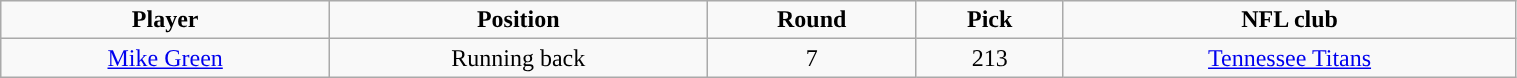<table class="wikitable" width="80%">
<tr align="center">
<td><strong>Player</strong></td>
<td><strong>Position</strong></td>
<td><strong>Round</strong></td>
<td><strong>Pick</strong></td>
<td><strong>NFL club</strong></td>
</tr>
<tr align="center" bgcolor="">
<td><a href='#'>Mike Green</a></td>
<td>Running back</td>
<td>7</td>
<td>213</td>
<td><a href='#'>Tennessee Titans</a></td>
</tr>
</table>
